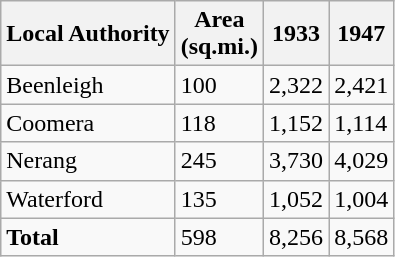<table class="wikitable">
<tr>
<th>Local Authority</th>
<th>Area<br>(sq.mi.)</th>
<th>1933</th>
<th>1947</th>
</tr>
<tr>
<td>Beenleigh</td>
<td>100</td>
<td>2,322</td>
<td>2,421</td>
</tr>
<tr>
<td>Coomera</td>
<td>118</td>
<td>1,152</td>
<td>1,114</td>
</tr>
<tr>
<td>Nerang</td>
<td>245</td>
<td>3,730</td>
<td>4,029</td>
</tr>
<tr>
<td>Waterford</td>
<td>135</td>
<td>1,052</td>
<td>1,004</td>
</tr>
<tr>
<td><strong>Total</strong></td>
<td>598</td>
<td>8,256</td>
<td>8,568</td>
</tr>
</table>
